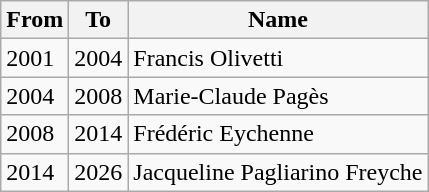<table class="wikitable">
<tr>
<th>From</th>
<th>To</th>
<th>Name</th>
</tr>
<tr>
<td>2001</td>
<td>2004</td>
<td>Francis Olivetti</td>
</tr>
<tr>
<td>2004</td>
<td>2008</td>
<td>Marie-Claude Pagès</td>
</tr>
<tr>
<td>2008</td>
<td>2014</td>
<td>Frédéric Eychenne</td>
</tr>
<tr>
<td>2014</td>
<td>2026</td>
<td>Jacqueline Pagliarino Freyche</td>
</tr>
</table>
